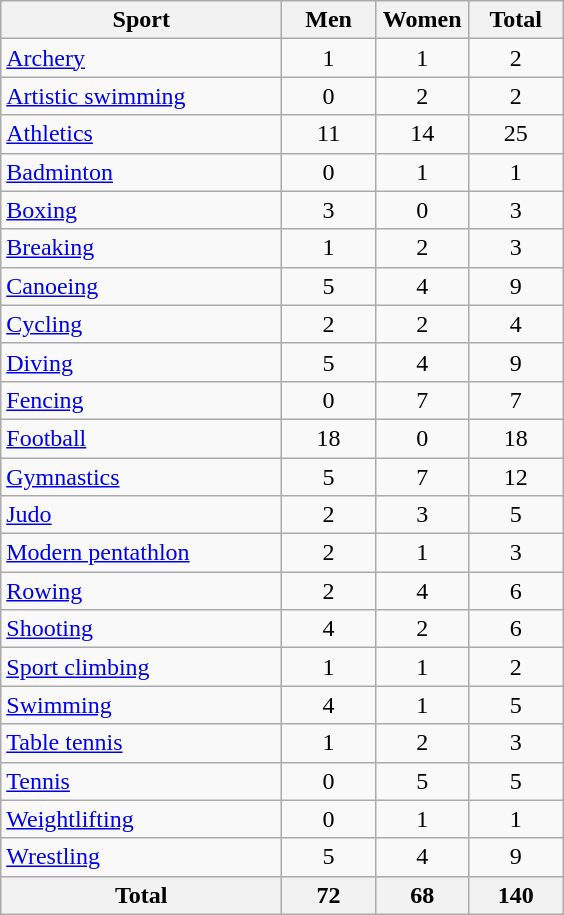<table class="wikitable sortable" style="text-align:center;">
<tr>
<th width=180>Sport</th>
<th width="55">Men</th>
<th width=55>Women</th>
<th width=55>Total</th>
</tr>
<tr>
<td align=left><a href='#'>Archery</a></td>
<td>1</td>
<td>1</td>
<td>2</td>
</tr>
<tr>
<td align=left><a href='#'>Artistic swimming</a></td>
<td>0</td>
<td>2</td>
<td>2</td>
</tr>
<tr>
<td align=left><a href='#'>Athletics</a></td>
<td>11</td>
<td>14</td>
<td>25</td>
</tr>
<tr>
<td align=left><a href='#'>Badminton</a></td>
<td>0</td>
<td>1</td>
<td>1</td>
</tr>
<tr>
<td align=left><a href='#'>Boxing</a></td>
<td>3</td>
<td>0</td>
<td>3</td>
</tr>
<tr>
<td align=left><a href='#'>Breaking</a></td>
<td>1</td>
<td>2</td>
<td>3</td>
</tr>
<tr>
<td align="left"><a href='#'>Canoeing</a></td>
<td>5</td>
<td>4</td>
<td>9</td>
</tr>
<tr>
<td align="left"><a href='#'>Cycling</a></td>
<td>2</td>
<td>2</td>
<td>4</td>
</tr>
<tr>
<td align="left"><a href='#'>Diving</a></td>
<td>5</td>
<td>4</td>
<td>9</td>
</tr>
<tr>
<td align="left"><a href='#'>Fencing</a></td>
<td>0</td>
<td>7</td>
<td>7</td>
</tr>
<tr>
<td align="left"><a href='#'>Football</a></td>
<td>18</td>
<td>0</td>
<td>18</td>
</tr>
<tr>
<td align="left"><a href='#'>Gymnastics</a></td>
<td>5</td>
<td>7</td>
<td>12</td>
</tr>
<tr>
<td align=left><a href='#'>Judo</a></td>
<td>2</td>
<td>3</td>
<td>5</td>
</tr>
<tr>
<td align="left"><a href='#'>Modern pentathlon</a></td>
<td>2</td>
<td>1</td>
<td>3</td>
</tr>
<tr>
<td align="left"><a href='#'>Rowing</a></td>
<td>2</td>
<td>4</td>
<td>6</td>
</tr>
<tr>
<td align="left"><a href='#'>Shooting</a></td>
<td>4</td>
<td>2</td>
<td>6</td>
</tr>
<tr>
<td align="left"><a href='#'>Sport climbing</a></td>
<td>1</td>
<td>1</td>
<td>2</td>
</tr>
<tr>
<td align="left"><a href='#'>Swimming</a></td>
<td>4</td>
<td>1</td>
<td>5</td>
</tr>
<tr>
<td align="left"><a href='#'>Table tennis</a></td>
<td>1</td>
<td>2</td>
<td>3</td>
</tr>
<tr>
<td align="left"><a href='#'>Tennis</a></td>
<td>0</td>
<td>5</td>
<td>5</td>
</tr>
<tr>
<td align="left"><a href='#'>Weightlifting</a></td>
<td>0</td>
<td>1</td>
<td>1</td>
</tr>
<tr>
<td align="left"><a href='#'>Wrestling</a></td>
<td>5</td>
<td>4</td>
<td>9</td>
</tr>
<tr>
<th>Total</th>
<th>72</th>
<th>68</th>
<th>140</th>
</tr>
</table>
